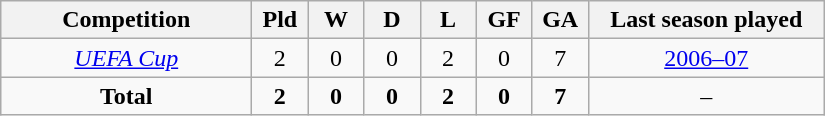<table class="wikitable" style="text-align: center;">
<tr>
<th width="160">Competition</th>
<th width="30">Pld</th>
<th width="30">W</th>
<th width="30">D</th>
<th width="30">L</th>
<th width="30">GF</th>
<th width="30">GA</th>
<th width="150">Last season played</th>
</tr>
<tr>
<td><a href='#'><em>UEFA Cup</em></a></td>
<td>2</td>
<td>0</td>
<td>0</td>
<td>2</td>
<td>0</td>
<td>7</td>
<td><a href='#'>2006–07</a></td>
</tr>
<tr>
<td><strong>Total</strong></td>
<td><strong>2</strong></td>
<td><strong>0</strong></td>
<td><strong>0</strong></td>
<td><strong>2</strong></td>
<td><strong>0</strong></td>
<td><strong>7</strong></td>
<td>–</td>
</tr>
</table>
